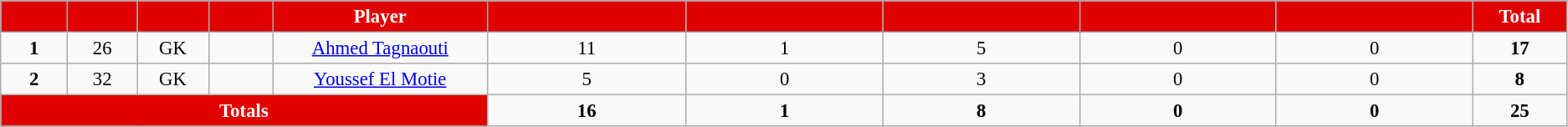<table class="wikitable sortable" style="font-size: 95%; text-align: center;">
<tr>
<th style="background:#E00000; color:#FFFFFF" width="60"></th>
<th style="background:#E00000; color:#FFFFFF" width="60"></th>
<th style="background:#E00000; color:#FFFFFF" width="60"></th>
<th style="background:#E00000; color:#FFFFFF" width="60"></th>
<th style="background:#E00000; color:#FFFFFF" width="200">Player</th>
<th style="background:#E00000; color:#FFFFFF" width="200"></th>
<th style="background:#E00000; color:#FFFFFF" width="200"></th>
<th style="background:#E00000; color:#FFFFFF" width="200"></th>
<th style="background:#E00000; color:#FFFFFF" width="200"></th>
<th style="background:#E00000; color:#FFFFFF" width="200"></th>
<th style="background:#E00000; color:#FFFFFF" width="80">Total</th>
</tr>
<tr>
<td><strong>1</strong></td>
<td>26</td>
<td>GK</td>
<td></td>
<td><a href='#'>Ahmed Tagnaouti</a></td>
<td>11</td>
<td>1</td>
<td>5</td>
<td>0</td>
<td>0</td>
<td><strong>17</strong></td>
</tr>
<tr>
<td><strong>2</strong></td>
<td>32</td>
<td>GK</td>
<td></td>
<td><a href='#'>Youssef El Motie</a></td>
<td>5</td>
<td>0</td>
<td>3</td>
<td>0</td>
<td>0</td>
<td><strong>8</strong></td>
</tr>
<tr>
<th colspan="5" style="background:#E00000; color:#FFFFFF; colspan=5">Totals</th>
<td><strong>16</strong></td>
<td><strong>1</strong></td>
<td><strong>8</strong></td>
<td><strong>0</strong></td>
<td><strong>0</strong></td>
<td><strong>25</strong></td>
</tr>
</table>
